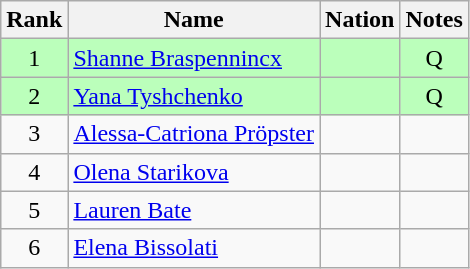<table class="wikitable sortable" style="text-align:center">
<tr>
<th>Rank</th>
<th>Name</th>
<th>Nation</th>
<th>Notes</th>
</tr>
<tr bgcolor=bbffbb>
<td>1</td>
<td align=left><a href='#'>Shanne Braspennincx</a></td>
<td align=left></td>
<td>Q</td>
</tr>
<tr bgcolor=bbffbb>
<td>2</td>
<td align=left><a href='#'>Yana Tyshchenko</a></td>
<td align=left></td>
<td>Q</td>
</tr>
<tr>
<td>3</td>
<td align=left><a href='#'>Alessa-Catriona Pröpster</a></td>
<td align=left></td>
<td></td>
</tr>
<tr>
<td>4</td>
<td align=left><a href='#'>Olena Starikova</a></td>
<td align=left></td>
<td></td>
</tr>
<tr>
<td>5</td>
<td align=left><a href='#'>Lauren Bate</a></td>
<td align=left></td>
<td></td>
</tr>
<tr>
<td>6</td>
<td align=left><a href='#'>Elena Bissolati</a></td>
<td align=left></td>
<td></td>
</tr>
</table>
